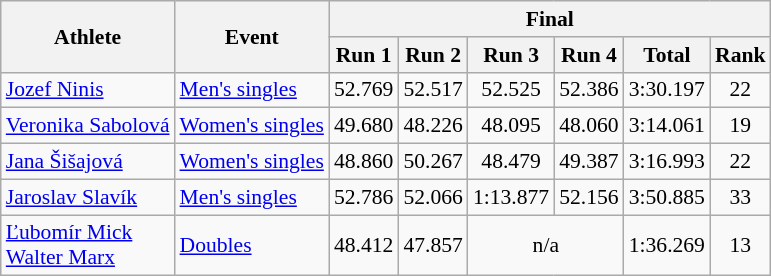<table class="wikitable" style="font-size:90%">
<tr>
<th rowspan="2">Athlete</th>
<th rowspan="2">Event</th>
<th colspan="6">Final</th>
</tr>
<tr>
<th>Run 1</th>
<th>Run 2</th>
<th>Run 3</th>
<th>Run 4</th>
<th>Total</th>
<th>Rank</th>
</tr>
<tr>
<td><a href='#'>Jozef Ninis</a></td>
<td><a href='#'>Men's singles</a></td>
<td align="center">52.769</td>
<td align="center">52.517</td>
<td align="center">52.525</td>
<td align="center">52.386</td>
<td align="center">3:30.197</td>
<td align="center">22</td>
</tr>
<tr>
<td><a href='#'>Veronika Sabolová</a></td>
<td><a href='#'>Women's singles</a></td>
<td align="center">49.680</td>
<td align="center">48.226</td>
<td align="center">48.095</td>
<td align="center">48.060</td>
<td align="center">3:14.061</td>
<td align="center">19</td>
</tr>
<tr>
<td><a href='#'>Jana Šišajová</a></td>
<td><a href='#'>Women's singles</a></td>
<td align="center">48.860</td>
<td align="center">50.267</td>
<td align="center">48.479</td>
<td align="center">49.387</td>
<td align="center">3:16.993</td>
<td align="center">22</td>
</tr>
<tr>
<td><a href='#'>Jaroslav Slavík</a></td>
<td><a href='#'>Men's singles</a></td>
<td align="center">52.786</td>
<td align="center">52.066</td>
<td align="center">1:13.877</td>
<td align="center">52.156</td>
<td align="center">3:50.885</td>
<td align="center">33</td>
</tr>
<tr>
<td><a href='#'>Ľubomír Mick</a><br><a href='#'>Walter Marx</a></td>
<td><a href='#'>Doubles</a></td>
<td align="center">48.412</td>
<td align="center">47.857</td>
<td colspan=2 align="center">n/a</td>
<td align="center">1:36.269</td>
<td align="center">13</td>
</tr>
</table>
